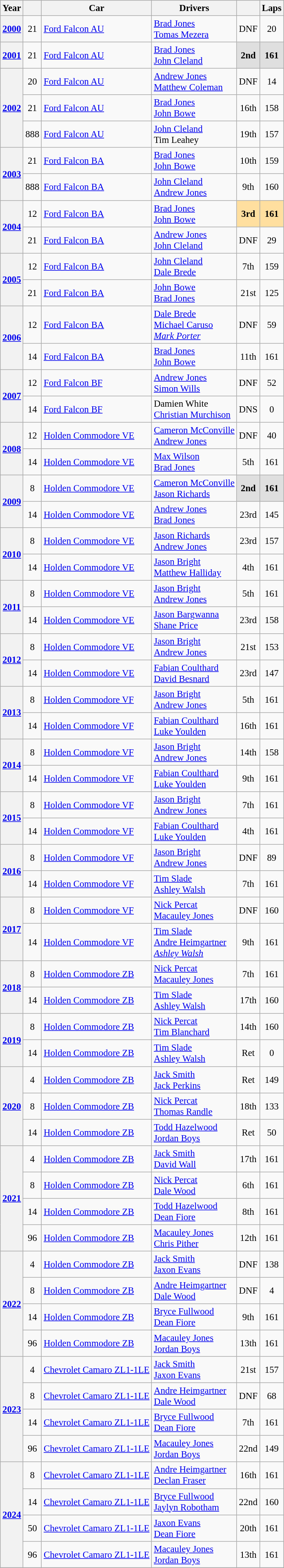<table class="wikitable" style=font-size:95%;>
<tr>
<th>Year</th>
<th></th>
<th>Car</th>
<th>Drivers</th>
<th></th>
<th>Laps</th>
</tr>
<tr>
<th><a href='#'>2000</a></th>
<td align=center>21</td>
<td><a href='#'>Ford Falcon AU</a></td>
<td> <a href='#'>Brad Jones</a><br> <a href='#'>Tomas Mezera</a></td>
<td align=center>DNF</td>
<td align=center>20</td>
</tr>
<tr>
<th><a href='#'>2001</a></th>
<td align=center>21</td>
<td><a href='#'>Ford Falcon AU</a></td>
<td> <a href='#'>Brad Jones</a><br> <a href='#'>John Cleland</a></td>
<td align=center style=background:#dfdfdf><strong>2nd</strong></td>
<td align=center style=background:#dfdfdf><strong>161</strong></td>
</tr>
<tr>
<th rowspan=3><a href='#'>2002</a></th>
<td align=center>20</td>
<td><a href='#'>Ford Falcon AU</a></td>
<td> <a href='#'>Andrew Jones</a><br> <a href='#'>Matthew Coleman</a></td>
<td align=center>DNF</td>
<td align=center>14</td>
</tr>
<tr>
<td align=center>21</td>
<td><a href='#'>Ford Falcon AU</a></td>
<td> <a href='#'>Brad Jones</a><br> <a href='#'>John Bowe</a></td>
<td align=center>16th</td>
<td align=center>158</td>
</tr>
<tr>
<td align=center>888</td>
<td><a href='#'>Ford Falcon AU</a></td>
<td> <a href='#'>John Cleland</a><br> Tim Leahey</td>
<td align=center>19th</td>
<td align=center>157</td>
</tr>
<tr>
<th rowspan=2><a href='#'>2003</a></th>
<td align=center>21</td>
<td><a href='#'>Ford Falcon BA</a></td>
<td> <a href='#'>Brad Jones</a><br> <a href='#'>John Bowe</a></td>
<td align=center>10th</td>
<td align=center>159</td>
</tr>
<tr>
<td align=center>888</td>
<td><a href='#'>Ford Falcon BA</a></td>
<td> <a href='#'>John Cleland</a><br> <a href='#'>Andrew Jones</a></td>
<td align=center>9th</td>
<td align=center>160</td>
</tr>
<tr>
<th rowspan=2><a href='#'>2004</a></th>
<td align=center>12</td>
<td><a href='#'>Ford Falcon BA</a></td>
<td> <a href='#'>Brad Jones</a><br> <a href='#'>John Bowe</a></td>
<td align=center style=background:#ffdf9f><strong>3rd</strong></td>
<td align=center style=background:#ffdf9f><strong>161</strong></td>
</tr>
<tr>
<td align=center>21</td>
<td><a href='#'>Ford Falcon BA</a></td>
<td> <a href='#'>Andrew Jones</a><br> <a href='#'>John Cleland</a></td>
<td align=center>DNF</td>
<td align=center>29</td>
</tr>
<tr>
<th rowspan=2><a href='#'>2005</a></th>
<td align=center>12</td>
<td><a href='#'>Ford Falcon BA</a></td>
<td> <a href='#'>John Cleland</a><br> <a href='#'>Dale Brede</a></td>
<td align=center>7th</td>
<td align=center>159</td>
</tr>
<tr>
<td align=center>21</td>
<td><a href='#'>Ford Falcon BA</a></td>
<td> <a href='#'>John Bowe</a><br> <a href='#'>Brad Jones</a></td>
<td align=center>21st</td>
<td align=center>125</td>
</tr>
<tr>
<th rowspan=2><a href='#'>2006</a></th>
<td align=center>12</td>
<td><a href='#'>Ford Falcon BA</a></td>
<td> <a href='#'>Dale Brede</a><br> <a href='#'>Michael Caruso</a><br> <em><a href='#'>Mark Porter</a></em> </td>
<td align=center>DNF</td>
<td align=center>59</td>
</tr>
<tr>
<td align=center>14</td>
<td><a href='#'>Ford Falcon BA</a></td>
<td> <a href='#'>Brad Jones</a><br> <a href='#'>John Bowe</a></td>
<td align=center>11th</td>
<td align=center>161</td>
</tr>
<tr>
<th rowspan=2><a href='#'>2007</a></th>
<td align=center>12</td>
<td><a href='#'>Ford Falcon BF</a></td>
<td> <a href='#'>Andrew Jones</a><br> <a href='#'>Simon Wills</a></td>
<td align=center>DNF</td>
<td align=center>52</td>
</tr>
<tr>
<td align=center>14</td>
<td><a href='#'>Ford Falcon BF</a></td>
<td> Damien White<br> <a href='#'>Christian Murchison</a></td>
<td align=center>DNS</td>
<td align=center>0</td>
</tr>
<tr>
<th rowspan=2><a href='#'>2008</a></th>
<td align=center>12</td>
<td><a href='#'>Holden Commodore VE</a></td>
<td> <a href='#'>Cameron McConville</a><br> <a href='#'>Andrew Jones</a></td>
<td align=center>DNF</td>
<td align=center>40</td>
</tr>
<tr>
<td align=center>14</td>
<td><a href='#'>Holden Commodore VE</a></td>
<td> <a href='#'>Max Wilson</a><br> <a href='#'>Brad Jones</a></td>
<td align=center>5th</td>
<td align=center>161</td>
</tr>
<tr>
<th rowspan=2><a href='#'>2009</a></th>
<td align=center>8</td>
<td><a href='#'>Holden Commodore VE</a></td>
<td> <a href='#'>Cameron McConville</a><br> <a href='#'>Jason Richards</a></td>
<td align=center style=background:#dfdfdf><strong>2nd</strong></td>
<td align=center style=background:#dfdfdf><strong>161</strong></td>
</tr>
<tr>
<td align=center>14</td>
<td><a href='#'>Holden Commodore VE</a></td>
<td> <a href='#'>Andrew Jones</a><br> <a href='#'>Brad Jones</a></td>
<td align=center>23rd</td>
<td align=center>145</td>
</tr>
<tr>
<th rowspan=2><a href='#'>2010</a></th>
<td align=center>8</td>
<td><a href='#'>Holden Commodore VE</a></td>
<td> <a href='#'>Jason Richards</a><br> <a href='#'>Andrew Jones</a></td>
<td align=center>23rd</td>
<td align=center>157</td>
</tr>
<tr>
<td align=center>14</td>
<td><a href='#'>Holden Commodore VE</a></td>
<td> <a href='#'>Jason Bright</a><br> <a href='#'>Matthew Halliday</a></td>
<td align=center>4th</td>
<td align=center>161</td>
</tr>
<tr>
<th rowspan=2><a href='#'>2011</a></th>
<td align=center>8</td>
<td><a href='#'>Holden Commodore VE</a></td>
<td> <a href='#'>Jason Bright</a><br> <a href='#'>Andrew Jones</a></td>
<td align=center>5th</td>
<td align=center>161</td>
</tr>
<tr>
<td align=center>14</td>
<td><a href='#'>Holden Commodore VE</a></td>
<td> <a href='#'>Jason Bargwanna</a><br> <a href='#'>Shane Price</a></td>
<td align=center>23rd</td>
<td align=center>158</td>
</tr>
<tr>
<th rowspan=2><a href='#'>2012</a></th>
<td align=center>8</td>
<td><a href='#'>Holden Commodore VE</a></td>
<td> <a href='#'>Jason Bright</a><br> <a href='#'>Andrew Jones</a></td>
<td align=center>21st</td>
<td align=center>153</td>
</tr>
<tr>
<td align=center>14</td>
<td><a href='#'>Holden Commodore VE</a></td>
<td> <a href='#'>Fabian Coulthard</a><br> <a href='#'>David Besnard</a></td>
<td align=center>23rd</td>
<td align=center>147</td>
</tr>
<tr>
<th rowspan=2><a href='#'>2013</a></th>
<td align=center>8</td>
<td><a href='#'>Holden Commodore VF</a></td>
<td> <a href='#'>Jason Bright</a><br> <a href='#'>Andrew Jones</a></td>
<td align=center>5th</td>
<td align=center>161</td>
</tr>
<tr>
<td align=center>14</td>
<td><a href='#'>Holden Commodore VF</a></td>
<td> <a href='#'>Fabian Coulthard</a><br> <a href='#'>Luke Youlden</a></td>
<td align=center>16th</td>
<td align=center>161</td>
</tr>
<tr>
<th rowspan=2><a href='#'>2014</a></th>
<td align=center>8</td>
<td><a href='#'>Holden Commodore VF</a></td>
<td> <a href='#'>Jason Bright</a><br> <a href='#'>Andrew Jones</a></td>
<td align=center>14th</td>
<td align=center>158</td>
</tr>
<tr>
<td align=center>14</td>
<td><a href='#'>Holden Commodore VF</a></td>
<td> <a href='#'>Fabian Coulthard</a><br> <a href='#'>Luke Youlden</a></td>
<td align=center>9th</td>
<td align=center>161</td>
</tr>
<tr>
<th rowspan=2><a href='#'>2015</a></th>
<td align=center>8</td>
<td><a href='#'>Holden Commodore VF</a></td>
<td> <a href='#'>Jason Bright</a><br> <a href='#'>Andrew Jones</a></td>
<td align=center>7th</td>
<td align=center>161</td>
</tr>
<tr>
<td align=center>14</td>
<td><a href='#'>Holden Commodore VF</a></td>
<td> <a href='#'>Fabian Coulthard</a><br> <a href='#'>Luke Youlden</a></td>
<td align=center>4th</td>
<td align=center>161</td>
</tr>
<tr>
<th rowspan=2><a href='#'>2016</a></th>
<td align=center>8</td>
<td><a href='#'>Holden Commodore VF</a></td>
<td> <a href='#'>Jason Bright</a><br> <a href='#'>Andrew Jones</a></td>
<td align=center>DNF</td>
<td align=center>89</td>
</tr>
<tr>
<td align=center>14</td>
<td><a href='#'>Holden Commodore VF</a></td>
<td> <a href='#'>Tim Slade</a><br> <a href='#'>Ashley Walsh</a></td>
<td align=center>7th</td>
<td align=center>161</td>
</tr>
<tr>
<th rowspan=2><a href='#'>2017</a></th>
<td align=center>8</td>
<td><a href='#'>Holden Commodore VF</a></td>
<td> <a href='#'>Nick Percat</a><br> <a href='#'>Macauley Jones</a></td>
<td align=center>DNF</td>
<td align=center>160</td>
</tr>
<tr>
<td align=center>14</td>
<td><a href='#'>Holden Commodore VF</a></td>
<td> <a href='#'>Tim Slade</a><br> <a href='#'>Andre Heimgartner</a><br><em> <a href='#'>Ashley Walsh</a></em> </td>
<td align=center>9th</td>
<td align=center>161</td>
</tr>
<tr>
<th rowspan=2><a href='#'>2018</a></th>
<td align=center>8</td>
<td><a href='#'>Holden Commodore ZB</a></td>
<td> <a href='#'>Nick Percat</a><br> <a href='#'>Macauley Jones</a></td>
<td align=center>7th</td>
<td align=center>161</td>
</tr>
<tr>
<td align=center>14</td>
<td><a href='#'>Holden Commodore ZB</a></td>
<td> <a href='#'>Tim Slade</a><br> <a href='#'>Ashley Walsh</a></td>
<td align=center>17th</td>
<td align=center>160</td>
</tr>
<tr>
<th rowspan=2><a href='#'>2019</a></th>
<td align=center>8</td>
<td><a href='#'>Holden Commodore ZB</a></td>
<td> <a href='#'>Nick Percat</a><br> <a href='#'>Tim Blanchard</a></td>
<td align=center>14th</td>
<td align=center>160</td>
</tr>
<tr>
<td align=center>14</td>
<td><a href='#'>Holden Commodore ZB</a></td>
<td> <a href='#'>Tim Slade</a><br> <a href='#'>Ashley Walsh</a></td>
<td align=center>Ret</td>
<td align=center>0</td>
</tr>
<tr>
<th rowspan=3><a href='#'>2020</a></th>
<td align=center>4</td>
<td><a href='#'>Holden Commodore ZB</a></td>
<td> <a href='#'>Jack Smith</a><br> <a href='#'>Jack Perkins</a></td>
<td align=center>Ret</td>
<td align=center>149</td>
</tr>
<tr>
<td align=center>8</td>
<td><a href='#'>Holden Commodore ZB</a></td>
<td> <a href='#'>Nick Percat</a><br> <a href='#'>Thomas Randle</a></td>
<td align=center>18th</td>
<td align=center>133</td>
</tr>
<tr>
<td align=center>14</td>
<td><a href='#'>Holden Commodore ZB</a></td>
<td> <a href='#'>Todd Hazelwood</a><br> <a href='#'>Jordan Boys</a></td>
<td align=center>Ret</td>
<td align=center>50</td>
</tr>
<tr>
<th rowspan=4><a href='#'>2021</a></th>
<td align=center>4</td>
<td><a href='#'>Holden Commodore ZB</a></td>
<td> <a href='#'>Jack Smith</a><br> <a href='#'>David Wall</a></td>
<td align=center>17th</td>
<td align=center>161</td>
</tr>
<tr>
<td align=center>8</td>
<td><a href='#'>Holden Commodore ZB</a></td>
<td> <a href='#'>Nick Percat</a><br> <a href='#'>Dale Wood</a></td>
<td align=center>6th</td>
<td align=center>161</td>
</tr>
<tr>
<td align=center>14</td>
<td><a href='#'>Holden Commodore ZB</a></td>
<td> <a href='#'>Todd Hazelwood</a><br> <a href='#'>Dean Fiore</a></td>
<td align=center>8th</td>
<td align=center>161</td>
</tr>
<tr>
<td align=center>96</td>
<td><a href='#'>Holden Commodore ZB</a></td>
<td> <a href='#'>Macauley Jones</a><br> <a href='#'>Chris Pither</a></td>
<td align=center>12th</td>
<td align=center>161</td>
</tr>
<tr>
<th rowspan=4><a href='#'>2022</a></th>
<td align=center>4</td>
<td><a href='#'>Holden Commodore ZB</a></td>
<td> <a href='#'>Jack Smith</a><br> <a href='#'>Jaxon Evans</a></td>
<td align=center>DNF</td>
<td align=center>138</td>
</tr>
<tr>
<td align=center>8</td>
<td><a href='#'>Holden Commodore ZB</a></td>
<td> <a href='#'>Andre Heimgartner</a><br> <a href='#'>Dale Wood</a></td>
<td align=center>DNF</td>
<td align=center>4</td>
</tr>
<tr>
<td align=center>14</td>
<td><a href='#'>Holden Commodore ZB</a></td>
<td> <a href='#'>Bryce Fullwood</a><br> <a href='#'>Dean Fiore</a></td>
<td align=center>9th</td>
<td align=center>161</td>
</tr>
<tr>
<td align=center>96</td>
<td><a href='#'>Holden Commodore ZB</a></td>
<td> <a href='#'>Macauley Jones</a><br> <a href='#'>Jordan Boys</a></td>
<td align=center>13th</td>
<td align=center>161</td>
</tr>
<tr>
<th rowspan=4><a href='#'>2023</a></th>
<td align=center>4</td>
<td><a href='#'>Chevrolet Camaro ZL1-1LE</a></td>
<td> <a href='#'>Jack Smith</a><br> <a href='#'>Jaxon Evans</a></td>
<td align=center>21st</td>
<td align=center>157</td>
</tr>
<tr>
<td align=center>8</td>
<td><a href='#'>Chevrolet Camaro ZL1-1LE</a></td>
<td> <a href='#'>Andre Heimgartner</a><br> <a href='#'>Dale Wood</a></td>
<td align=center>DNF</td>
<td align=center>68</td>
</tr>
<tr>
<td align=center>14</td>
<td><a href='#'>Chevrolet Camaro ZL1-1LE</a></td>
<td> <a href='#'>Bryce Fullwood</a><br> <a href='#'>Dean Fiore</a></td>
<td align=center>7th</td>
<td align=center>161</td>
</tr>
<tr>
<td align=center>96</td>
<td><a href='#'>Chevrolet Camaro ZL1-1LE</a></td>
<td> <a href='#'>Macauley Jones</a><br> <a href='#'>Jordan Boys</a></td>
<td align=center>22nd</td>
<td align=center>149</td>
</tr>
<tr>
<th rowspan=4><a href='#'>2024</a></th>
<td align=center>8</td>
<td><a href='#'>Chevrolet Camaro ZL1-1LE</a></td>
<td> <a href='#'>Andre Heimgartner</a><br> <a href='#'>Declan Fraser</a></td>
<td align=center>16th</td>
<td align=center>161</td>
</tr>
<tr>
<td align=center>14</td>
<td><a href='#'>Chevrolet Camaro ZL1-1LE</a></td>
<td> <a href='#'>Bryce Fullwood</a><br> <a href='#'>Jaylyn Robotham</a></td>
<td align=center>22nd</td>
<td align=center>160</td>
</tr>
<tr>
<td align=center>50</td>
<td><a href='#'>Chevrolet Camaro ZL1-1LE</a></td>
<td> <a href='#'>Jaxon Evans</a><br> <a href='#'>Dean Fiore</a></td>
<td align=center>20th</td>
<td align=center>161</td>
</tr>
<tr>
<td align=center>96</td>
<td><a href='#'>Chevrolet Camaro ZL1-1LE</a></td>
<td> <a href='#'>Macauley Jones</a><br> <a href='#'>Jordan Boys</a></td>
<td align=center>13th</td>
<td align=center>161</td>
</tr>
<tr>
</tr>
</table>
